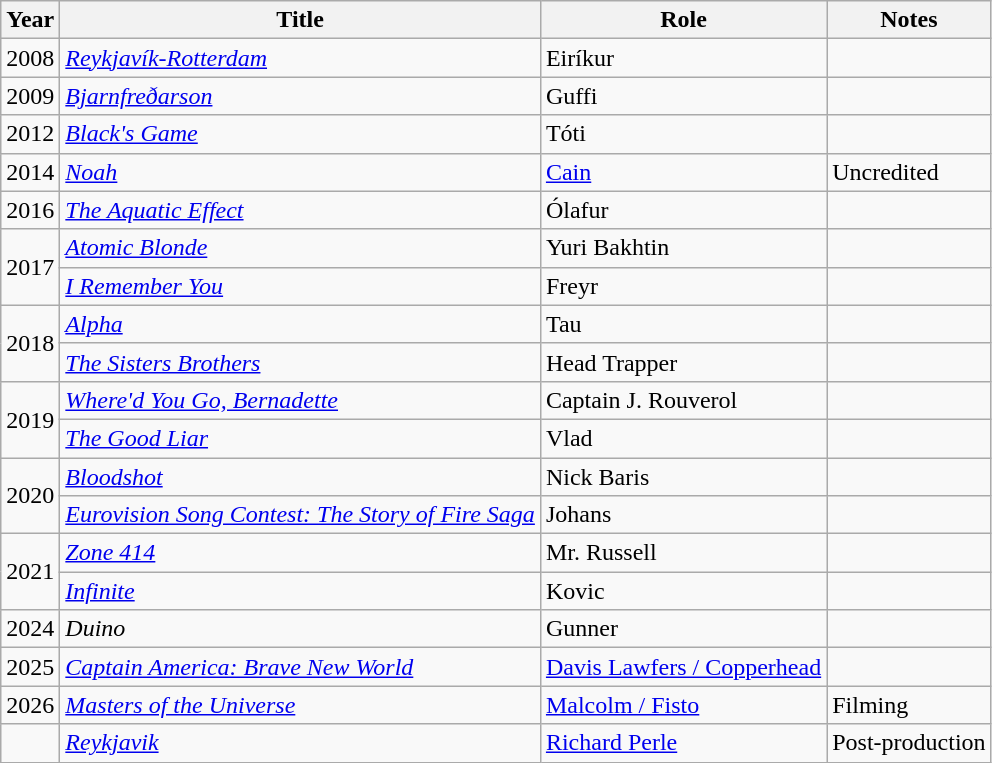<table class="wikitable sortable">
<tr>
<th scope="col">Year</th>
<th scope="col">Title</th>
<th scope="col">Role</th>
<th scope="col" class="unsortable">Notes</th>
</tr>
<tr>
<td>2008</td>
<td><em><a href='#'>Reykjavík-Rotterdam</a></em></td>
<td>Eiríkur</td>
<td></td>
</tr>
<tr>
<td>2009</td>
<td><em><a href='#'>Bjarnfreðarson</a></em></td>
<td>Guffi</td>
<td></td>
</tr>
<tr>
<td>2012</td>
<td><em><a href='#'>Black's Game</a></em></td>
<td>Tóti</td>
<td></td>
</tr>
<tr>
<td>2014</td>
<td><em><a href='#'>Noah</a></em></td>
<td><a href='#'>Cain</a></td>
<td>Uncredited</td>
</tr>
<tr>
<td>2016</td>
<td><em><a href='#'>The Aquatic Effect</a></em></td>
<td>Ólafur</td>
<td></td>
</tr>
<tr>
<td rowspan="2">2017</td>
<td><em><a href='#'>Atomic Blonde</a></em></td>
<td>Yuri Bakhtin</td>
<td></td>
</tr>
<tr>
<td><em><a href='#'>I Remember You</a></em></td>
<td>Freyr</td>
<td></td>
</tr>
<tr>
<td rowspan="2">2018</td>
<td><em><a href='#'>Alpha</a></em></td>
<td>Tau</td>
<td></td>
</tr>
<tr>
<td><em><a href='#'>The Sisters Brothers</a></em></td>
<td>Head Trapper</td>
<td></td>
</tr>
<tr>
<td rowspan="2">2019</td>
<td><em><a href='#'>Where'd You Go, Bernadette</a></em></td>
<td>Captain J. Rouverol</td>
<td></td>
</tr>
<tr>
<td><em><a href='#'>The Good Liar</a></em></td>
<td>Vlad</td>
<td></td>
</tr>
<tr>
<td rowspan="2">2020</td>
<td><em><a href='#'>Bloodshot</a></em></td>
<td>Nick Baris</td>
<td></td>
</tr>
<tr>
<td><em><a href='#'>Eurovision Song Contest: The Story of Fire Saga</a></em></td>
<td>Johans</td>
<td></td>
</tr>
<tr>
<td rowspan="2">2021</td>
<td><em><a href='#'>Zone 414</a></em></td>
<td>Mr. Russell</td>
<td></td>
</tr>
<tr>
<td><em><a href='#'>Infinite</a></em></td>
<td>Kovic</td>
<td></td>
</tr>
<tr>
<td>2024</td>
<td><em>Duino</em></td>
<td>Gunner</td>
<td></td>
</tr>
<tr>
<td>2025</td>
<td><em><a href='#'>Captain America: Brave New World</a></em></td>
<td><a href='#'>Davis Lawfers / Copperhead</a></td>
<td></td>
</tr>
<tr>
<td>2026</td>
<td><em><a href='#'>Masters of the Universe</a></em></td>
<td><a href='#'>Malcolm / Fisto</a></td>
<td>Filming</td>
</tr>
<tr>
<td></td>
<td><em><a href='#'>Reykjavik</a></em></td>
<td><a href='#'>Richard Perle</a></td>
<td>Post-production</td>
</tr>
</table>
